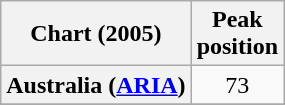<table class="wikitable sortable plainrowheaders">
<tr>
<th>Chart (2005)</th>
<th>Peak<br>position</th>
</tr>
<tr>
<th scope="row">Australia (<a href='#'>ARIA</a>)</th>
<td align="center">73</td>
</tr>
<tr>
</tr>
<tr>
</tr>
<tr>
</tr>
<tr>
</tr>
<tr>
</tr>
</table>
